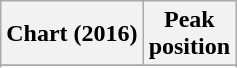<table class="wikitable sortable plainrowheaders">
<tr>
<th scope="col">Chart (2016)</th>
<th scope="col">Peak<br>position</th>
</tr>
<tr>
</tr>
<tr>
</tr>
<tr>
</tr>
<tr>
</tr>
<tr>
</tr>
<tr>
</tr>
<tr>
</tr>
<tr>
</tr>
<tr>
</tr>
</table>
